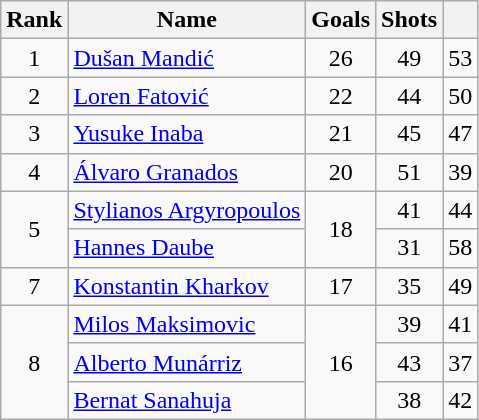<table class="wikitable sortable" style="text-align: center;">
<tr>
<th>Rank</th>
<th>Name</th>
<th>Goals</th>
<th>Shots</th>
<th></th>
</tr>
<tr>
<td>1</td>
<td align="left"> <a href='#'>Dušan Mandić</a></td>
<td>26</td>
<td>49</td>
<td>53</td>
</tr>
<tr>
<td>2</td>
<td align="left"> <a href='#'>Loren Fatović</a></td>
<td>22</td>
<td>44</td>
<td>50</td>
</tr>
<tr>
<td>3</td>
<td align="left"> <a href='#'>Yusuke Inaba</a></td>
<td>21</td>
<td>45</td>
<td>47</td>
</tr>
<tr>
<td>4</td>
<td align="left"> <a href='#'>Álvaro Granados</a></td>
<td>20</td>
<td>51</td>
<td>39</td>
</tr>
<tr>
<td rowspan=2>5</td>
<td align="left"> <a href='#'>Stylianos Argyropoulos</a></td>
<td rowspan=2>18</td>
<td>41</td>
<td>44</td>
</tr>
<tr>
<td align="left"> <a href='#'>Hannes Daube</a></td>
<td>31</td>
<td>58</td>
</tr>
<tr>
<td>7</td>
<td align="left"> <a href='#'>Konstantin Kharkov</a></td>
<td>17</td>
<td>35</td>
<td>49</td>
</tr>
<tr>
<td rowspan=3>8</td>
<td align="left"> <a href='#'>Milos Maksimovic</a></td>
<td rowspan=3>16</td>
<td>39</td>
<td>41</td>
</tr>
<tr>
<td align="left"> <a href='#'>Alberto Munárriz</a></td>
<td>43</td>
<td>37</td>
</tr>
<tr>
<td align="left"> <a href='#'>Bernat Sanahuja</a></td>
<td>38</td>
<td>42</td>
</tr>
</table>
